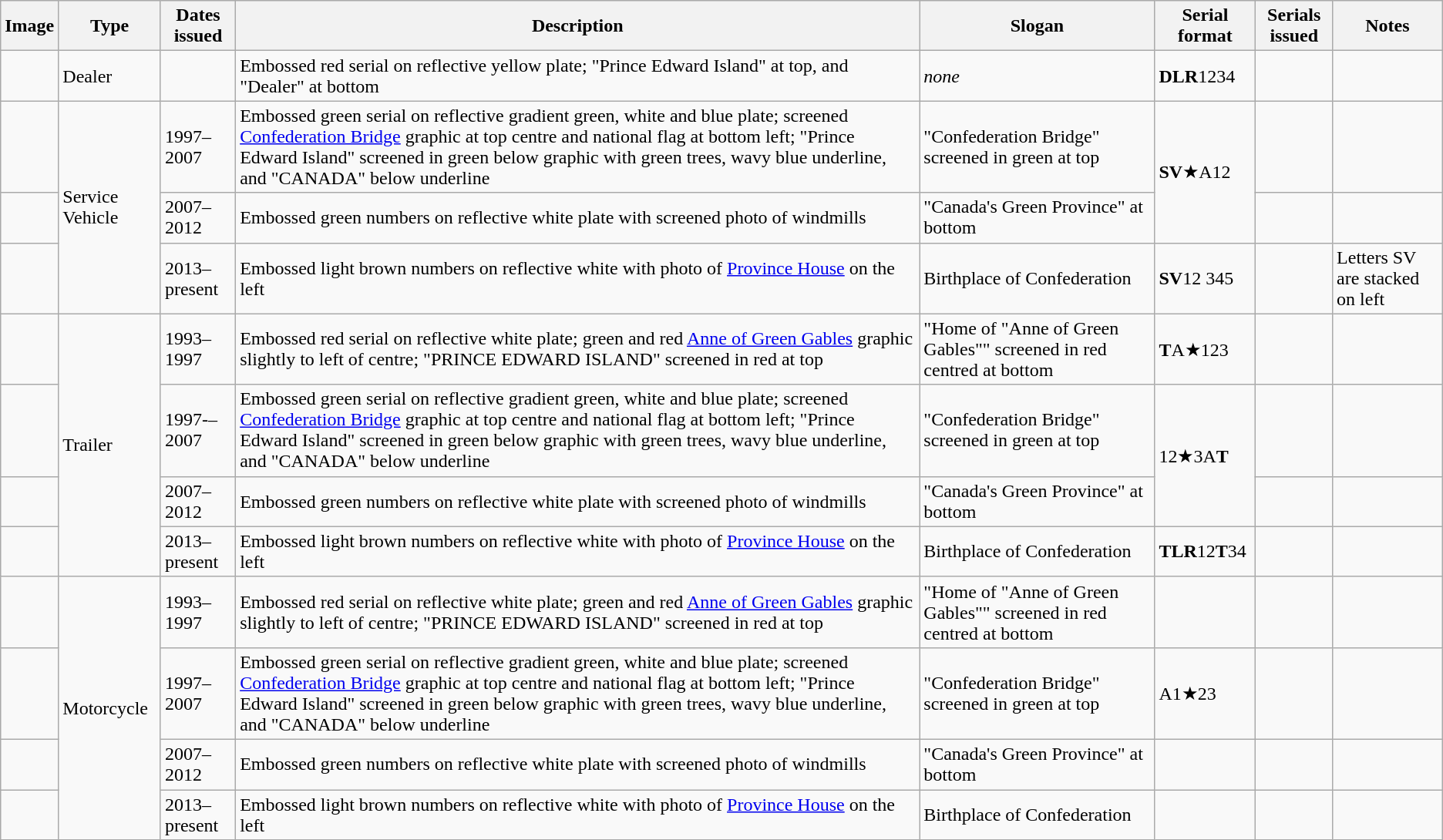<table class="wikitable">
<tr>
<th>Image</th>
<th>Type</th>
<th>Dates issued</th>
<th>Description</th>
<th>Slogan</th>
<th>Serial format</th>
<th>Serials issued</th>
<th>Notes</th>
</tr>
<tr>
<td></td>
<td>Dealer</td>
<td></td>
<td>Embossed red serial on reflective yellow plate; "Prince Edward Island" at top, and "Dealer" at bottom</td>
<td><em>none</em></td>
<td><strong>DLR</strong>1234</td>
<td></td>
<td></td>
</tr>
<tr>
<td></td>
<td rowspan="3">Service Vehicle</td>
<td>1997–2007</td>
<td>Embossed green serial on reflective gradient green, white and blue plate; screened <a href='#'>Confederation Bridge</a> graphic at top centre and national flag at bottom left; "Prince Edward Island" screened in green below graphic with green trees, wavy blue underline, and "CANADA" below underline</td>
<td>"Confederation Bridge" screened in green at top</td>
<td rowspan="2"><strong>SV</strong>★A12</td>
<td></td>
<td></td>
</tr>
<tr>
<td></td>
<td>2007–2012</td>
<td>Embossed green numbers on reflective white plate with screened photo of windmills</td>
<td>"Canada's Green Province" at bottom</td>
<td></td>
<td></td>
</tr>
<tr>
<td></td>
<td>2013–present</td>
<td>Embossed light brown numbers on reflective white with photo of <a href='#'>Province House</a> on the left</td>
<td>Birthplace of Confederation</td>
<td><strong>SV</strong>12 345</td>
<td></td>
<td>Letters SV are stacked on left</td>
</tr>
<tr>
<td></td>
<td rowspan="4">Trailer</td>
<td>1993–1997</td>
<td>Embossed red serial on reflective white plate; green and red <a href='#'>Anne of Green Gables</a> graphic slightly to left of centre; "PRINCE EDWARD ISLAND" screened in red at top</td>
<td>"Home of "Anne of Green Gables"" screened in red centred at bottom</td>
<td><strong>T</strong>A★123</td>
<td></td>
<td></td>
</tr>
<tr>
<td></td>
<td>1997-–2007</td>
<td>Embossed green serial on reflective gradient green, white and blue plate; screened <a href='#'>Confederation Bridge</a> graphic at top centre and national flag at bottom left; "Prince Edward Island" screened in green below graphic with green trees, wavy blue underline, and "CANADA" below underline</td>
<td>"Confederation Bridge" screened in green at top</td>
<td rowspan="2">12★3A<strong>T</strong></td>
<td></td>
<td></td>
</tr>
<tr>
<td></td>
<td>2007–2012</td>
<td>Embossed green numbers on reflective white plate with screened photo of windmills</td>
<td>"Canada's Green Province" at bottom</td>
<td></td>
<td></td>
</tr>
<tr>
<td></td>
<td>2013–present</td>
<td>Embossed light brown numbers on reflective white with photo of <a href='#'>Province House</a> on the left</td>
<td>Birthplace of Confederation</td>
<td><strong>TLR</strong>12<strong>T</strong>34</td>
<td></td>
</tr>
<tr>
<td></td>
<td rowspan="4">Motorcycle</td>
<td>1993–1997</td>
<td>Embossed red serial on reflective white plate; green and red <a href='#'>Anne of Green Gables</a> graphic slightly to left of centre; "PRINCE EDWARD ISLAND" screened in red at top</td>
<td>"Home of "Anne of Green Gables"" screened in red centred at bottom</td>
<td></td>
<td></td>
<td></td>
</tr>
<tr>
<td></td>
<td>1997–2007</td>
<td>Embossed green serial on reflective gradient green, white and blue plate; screened <a href='#'>Confederation Bridge</a> graphic at top centre and national flag at bottom left; "Prince Edward Island" screened in green below graphic with green trees, wavy blue underline, and "CANADA" below underline</td>
<td>"Confederation Bridge" screened in green at top</td>
<td>A1★23</td>
<td></td>
<td></td>
</tr>
<tr>
<td></td>
<td>2007–2012</td>
<td>Embossed green numbers on reflective white plate with screened photo of windmills</td>
<td>"Canada's Green Province" at bottom</td>
<td></td>
<td></td>
<td></td>
</tr>
<tr>
<td></td>
<td>2013–present</td>
<td>Embossed light brown numbers on reflective white with photo of <a href='#'>Province House</a> on the left</td>
<td>Birthplace of Confederation</td>
<td></td>
<td></td>
<td></td>
</tr>
</table>
